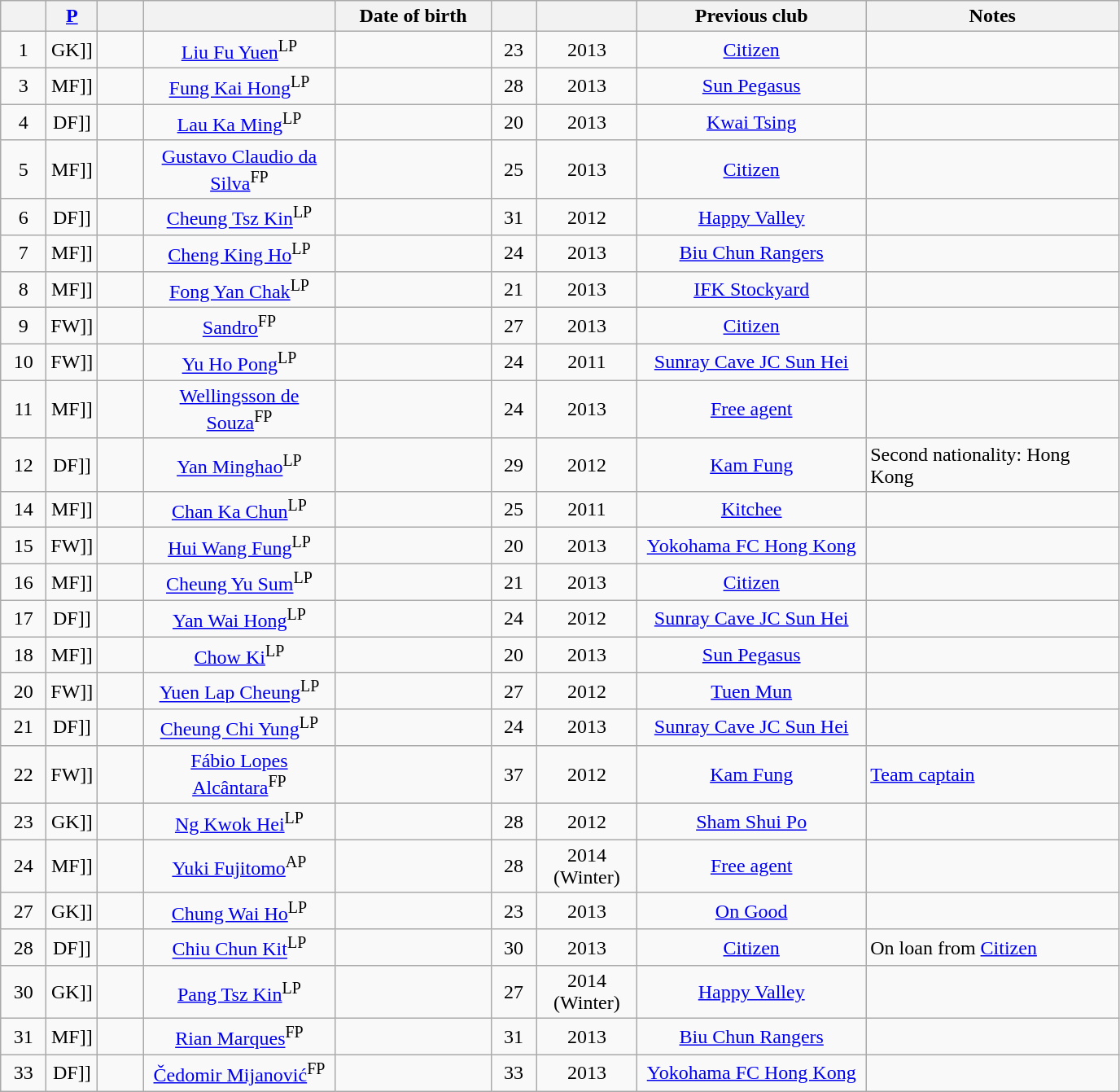<table class="wikitable sortable" style="text-align: center;">
<tr>
<th width=30></th>
<th width=30><a href='#'>P</a></th>
<th width=30></th>
<th width=150></th>
<th width=120>Date of birth</th>
<th width=30></th>
<th width=75></th>
<th width=180>Previous club</th>
<th width=200>Notes</th>
</tr>
<tr>
<td>1</td>
<td [[>GK]]</td>
<td></td>
<td><a href='#'>Liu Fu Yuen</a><sup>LP</sup></td>
<td></td>
<td>23</td>
<td>2013</td>
<td> <a href='#'>Citizen</a></td>
<td></td>
</tr>
<tr>
<td>3</td>
<td [[>MF]]</td>
<td></td>
<td><a href='#'>Fung Kai Hong</a><sup>LP</sup></td>
<td></td>
<td>28</td>
<td>2013</td>
<td> <a href='#'>Sun Pegasus</a></td>
<td></td>
</tr>
<tr>
<td>4</td>
<td [[>DF]]</td>
<td></td>
<td><a href='#'>Lau Ka Ming</a><sup>LP</sup></td>
<td></td>
<td>20</td>
<td>2013</td>
<td> <a href='#'>Kwai Tsing</a></td>
<td></td>
</tr>
<tr>
<td>5</td>
<td [[>MF]]</td>
<td></td>
<td><a href='#'>Gustavo Claudio da Silva</a><sup>FP</sup></td>
<td></td>
<td>25</td>
<td>2013</td>
<td> <a href='#'>Citizen</a></td>
<td></td>
</tr>
<tr>
<td>6</td>
<td [[>DF]]</td>
<td></td>
<td><a href='#'>Cheung Tsz Kin</a><sup>LP</sup></td>
<td></td>
<td>31</td>
<td>2012</td>
<td> <a href='#'>Happy Valley</a></td>
<td></td>
</tr>
<tr>
<td>7</td>
<td [[>MF]]</td>
<td></td>
<td><a href='#'>Cheng King Ho</a><sup>LP</sup></td>
<td></td>
<td>24</td>
<td>2013</td>
<td> <a href='#'>Biu Chun Rangers</a></td>
<td></td>
</tr>
<tr>
<td>8</td>
<td [[>MF]]</td>
<td></td>
<td><a href='#'>Fong Yan Chak</a><sup>LP</sup></td>
<td></td>
<td>21</td>
<td>2013</td>
<td> <a href='#'>IFK Stockyard</a></td>
<td></td>
</tr>
<tr>
<td>9</td>
<td [[>FW]]</td>
<td></td>
<td><a href='#'>Sandro</a><sup>FP</sup></td>
<td></td>
<td>27</td>
<td>2013</td>
<td> <a href='#'>Citizen</a></td>
<td></td>
</tr>
<tr>
<td>10</td>
<td [[>FW]]</td>
<td></td>
<td><a href='#'>Yu Ho Pong</a><sup>LP</sup></td>
<td></td>
<td>24</td>
<td>2011</td>
<td> <a href='#'>Sunray Cave JC Sun Hei</a></td>
<td></td>
</tr>
<tr>
<td>11</td>
<td [[>MF]]</td>
<td></td>
<td><a href='#'>Wellingsson de Souza</a><sup>FP</sup></td>
<td></td>
<td>24</td>
<td>2013</td>
<td><a href='#'>Free agent</a></td>
<td></td>
</tr>
<tr>
<td>12</td>
<td [[>DF]]</td>
<td></td>
<td><a href='#'>Yan Minghao</a><sup>LP</sup></td>
<td></td>
<td>29</td>
<td>2012</td>
<td> <a href='#'>Kam Fung</a></td>
<td align=left>Second nationality: Hong Kong</td>
</tr>
<tr>
<td>14</td>
<td [[>MF]]</td>
<td></td>
<td><a href='#'>Chan Ka Chun</a><sup>LP</sup></td>
<td></td>
<td>25</td>
<td>2011</td>
<td> <a href='#'>Kitchee</a></td>
<td></td>
</tr>
<tr>
<td>15</td>
<td [[>FW]]</td>
<td></td>
<td><a href='#'>Hui Wang Fung</a><sup>LP</sup></td>
<td></td>
<td>20</td>
<td>2013</td>
<td> <a href='#'>Yokohama FC Hong Kong</a></td>
<td></td>
</tr>
<tr>
<td>16</td>
<td [[>MF]]</td>
<td></td>
<td><a href='#'>Cheung Yu Sum</a><sup>LP</sup></td>
<td></td>
<td>21</td>
<td>2013</td>
<td> <a href='#'>Citizen</a></td>
<td></td>
</tr>
<tr>
<td>17</td>
<td [[>DF]]</td>
<td></td>
<td><a href='#'>Yan Wai Hong</a><sup>LP</sup></td>
<td></td>
<td>24</td>
<td>2012</td>
<td> <a href='#'>Sunray Cave JC Sun Hei</a></td>
<td></td>
</tr>
<tr>
<td>18</td>
<td [[>MF]]</td>
<td></td>
<td><a href='#'>Chow Ki</a><sup>LP</sup></td>
<td></td>
<td>20</td>
<td>2013</td>
<td> <a href='#'>Sun Pegasus</a></td>
<td></td>
</tr>
<tr>
<td>20</td>
<td [[>FW]]</td>
<td></td>
<td><a href='#'>Yuen Lap Cheung</a><sup>LP</sup></td>
<td></td>
<td>27</td>
<td>2012</td>
<td> <a href='#'>Tuen Mun</a></td>
<td></td>
</tr>
<tr>
<td>21</td>
<td [[>DF]]</td>
<td></td>
<td><a href='#'>Cheung Chi Yung</a><sup>LP</sup></td>
<td></td>
<td>24</td>
<td>2013</td>
<td> <a href='#'>Sunray Cave JC Sun Hei</a></td>
<td></td>
</tr>
<tr>
<td>22</td>
<td [[>FW]]</td>
<td></td>
<td><a href='#'>Fábio Lopes Alcântara</a><sup>FP</sup></td>
<td></td>
<td>37</td>
<td>2012</td>
<td> <a href='#'>Kam Fung</a></td>
<td align=left><a href='#'>Team captain</a></td>
</tr>
<tr>
<td>23</td>
<td [[>GK]]</td>
<td></td>
<td><a href='#'>Ng Kwok Hei</a><sup>LP</sup></td>
<td></td>
<td>28</td>
<td>2012</td>
<td> <a href='#'>Sham Shui Po</a></td>
<td></td>
</tr>
<tr>
<td>24</td>
<td [[>MF]]</td>
<td></td>
<td><a href='#'>Yuki Fujitomo</a><sup>AP</sup></td>
<td></td>
<td>28</td>
<td>2014 (Winter)</td>
<td><a href='#'>Free agent</a></td>
<td></td>
</tr>
<tr>
<td>27</td>
<td [[>GK]]</td>
<td></td>
<td><a href='#'>Chung Wai Ho</a><sup>LP</sup></td>
<td></td>
<td>23</td>
<td>2013</td>
<td> <a href='#'>On Good</a></td>
<td></td>
</tr>
<tr>
<td>28</td>
<td [[>DF]]</td>
<td></td>
<td><a href='#'>Chiu Chun Kit</a><sup>LP</sup></td>
<td></td>
<td>30</td>
<td>2013</td>
<td> <a href='#'>Citizen</a></td>
<td align=left>On loan from <a href='#'>Citizen</a></td>
</tr>
<tr>
<td>30</td>
<td [[>GK]]</td>
<td></td>
<td><a href='#'>Pang Tsz Kin</a><sup>LP</sup></td>
<td></td>
<td>27</td>
<td>2014 (Winter)</td>
<td> <a href='#'>Happy Valley</a></td>
<td></td>
</tr>
<tr>
<td>31</td>
<td [[>MF]]</td>
<td></td>
<td><a href='#'>Rian Marques</a><sup>FP</sup></td>
<td></td>
<td>31</td>
<td>2013</td>
<td> <a href='#'>Biu Chun Rangers</a></td>
<td></td>
</tr>
<tr>
<td>33</td>
<td [[>DF]]</td>
<td></td>
<td><a href='#'>Čedomir Mijanović</a><sup>FP</sup></td>
<td></td>
<td>33</td>
<td>2013</td>
<td> <a href='#'>Yokohama FC Hong Kong</a></td>
<td><br></td>
</tr>
</table>
